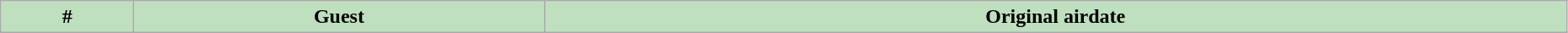<table class="wikitable plainrowheaders" style="width:98%;">
<tr>
<th style="background-color: #bfe0bf;">#</th>
<th style="background-color: #bfe0bf;">Guest</th>
<th style="background-color: #bfe0bf;">Original airdate<br>




</th>
</tr>
</table>
